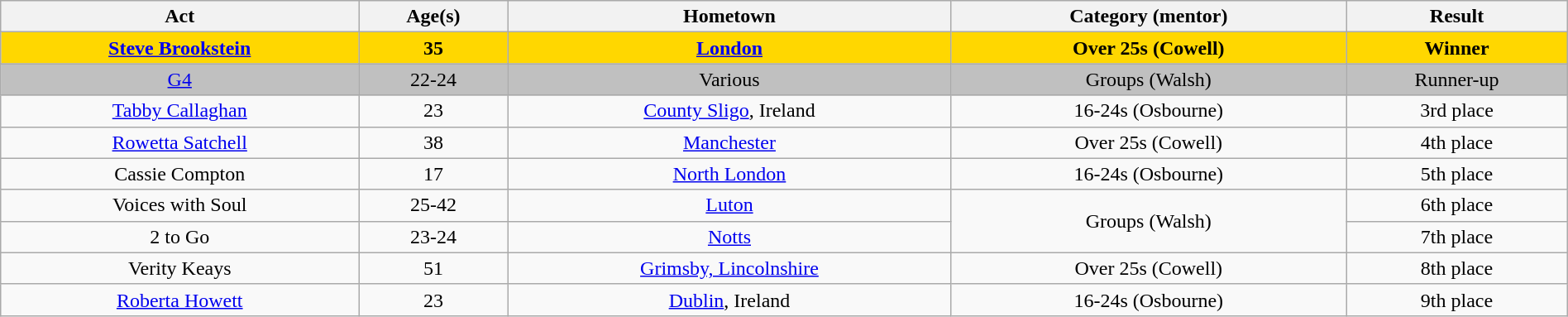<table class="wikitable sortable" style="width:100%; text-align:center;">
<tr>
<th>Act</th>
<th>Age(s)</th>
<th>Hometown</th>
<th>Category (mentor)</th>
<th>Result</th>
</tr>
<tr bgcolor=gold>
<td><strong><a href='#'>Steve Brookstein</a></strong></td>
<td><strong>35</strong></td>
<td><strong><a href='#'>London</a></strong></td>
<td><strong>Over 25s (Cowell)</strong></td>
<td><strong>Winner</strong></td>
</tr>
<tr bgcolor=silver>
<td><a href='#'>G4</a></td>
<td>22-24</td>
<td>Various</td>
<td>Groups (Walsh)</td>
<td>Runner-up</td>
</tr>
<tr>
<td><a href='#'>Tabby Callaghan</a></td>
<td>23</td>
<td><a href='#'>County Sligo</a>, Ireland</td>
<td>16-24s (Osbourne)</td>
<td>3rd place</td>
</tr>
<tr>
<td><a href='#'>Rowetta Satchell</a></td>
<td>38</td>
<td><a href='#'>Manchester</a></td>
<td>Over 25s (Cowell)</td>
<td>4th place</td>
</tr>
<tr>
<td>Cassie Compton</td>
<td>17</td>
<td><a href='#'>North London</a></td>
<td>16-24s (Osbourne)</td>
<td>5th place</td>
</tr>
<tr>
<td>Voices with Soul</td>
<td>25-42</td>
<td><a href='#'>Luton</a></td>
<td rowspan="2">Groups (Walsh)</td>
<td>6th place</td>
</tr>
<tr>
<td>2 to Go</td>
<td>23-24</td>
<td><a href='#'>Notts</a></td>
<td>7th place</td>
</tr>
<tr>
<td>Verity Keays</td>
<td>51</td>
<td><a href='#'>Grimsby, Lincolnshire</a></td>
<td>Over 25s (Cowell)</td>
<td>8th place</td>
</tr>
<tr>
<td><a href='#'>Roberta Howett</a></td>
<td>23</td>
<td><a href='#'>Dublin</a>, Ireland</td>
<td>16-24s (Osbourne)</td>
<td>9th place</td>
</tr>
</table>
